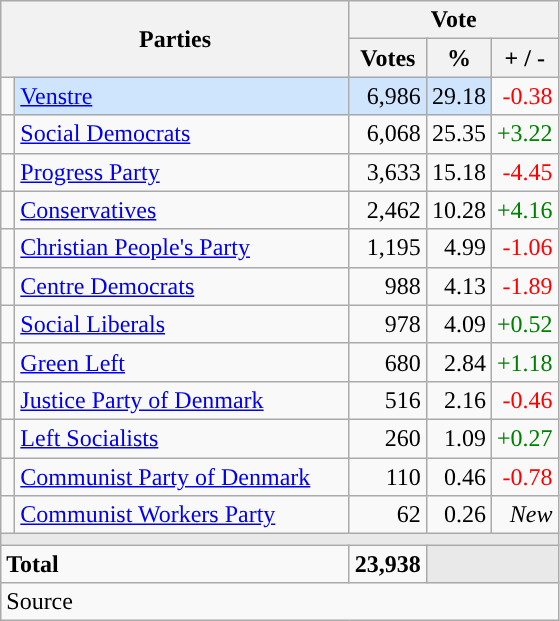<table class="wikitable" style="text-align:right;">
<tr>
<th style="text-align:centre;" rowspan="2" colspan="2" width="225">Parties</th>
<th colspan="3">Vote</th>
</tr>
<tr>
<th width="15">Votes</th>
<th width="15">%</th>
<th width="15">+ / -</th>
</tr>
<tr>
<td width="2" style="color:inherit;background:"></td>
<td bgcolor=#cfe5fe  align="left"><a href='#'>Venstre</a></td>
<td bgcolor=#cfe5fe>6,986</td>
<td bgcolor=#cfe5fe>29.18</td>
<td style=color:red;>-0.38</td>
</tr>
<tr>
<td width="2" style="color:inherit;background:"></td>
<td align="left"><a href='#'>Social Democrats</a></td>
<td>6,068</td>
<td>25.35</td>
<td style=color:green;>+3.22</td>
</tr>
<tr>
<td width="2" style="color:inherit;background:"></td>
<td align="left"><a href='#'>Progress Party</a></td>
<td>3,633</td>
<td>15.18</td>
<td style=color:red;>-4.45</td>
</tr>
<tr>
<td width="2" style="color:inherit;background:"></td>
<td align="left"><a href='#'>Conservatives</a></td>
<td>2,462</td>
<td>10.28</td>
<td style=color:green;>+4.16</td>
</tr>
<tr>
<td width="2" style="color:inherit;background:"></td>
<td align="left"><a href='#'>Christian People's Party</a></td>
<td>1,195</td>
<td>4.99</td>
<td style=color:red;>-1.06</td>
</tr>
<tr>
<td width="2" style="color:inherit;background:"></td>
<td align="left"><a href='#'>Centre Democrats</a></td>
<td>988</td>
<td>4.13</td>
<td style=color:red;>-1.89</td>
</tr>
<tr>
<td width="2" style="color:inherit;background:"></td>
<td align="left"><a href='#'>Social Liberals</a></td>
<td>978</td>
<td>4.09</td>
<td style=color:green;>+0.52</td>
</tr>
<tr>
<td width="2" style="color:inherit;background:"></td>
<td align="left"><a href='#'>Green Left</a></td>
<td>680</td>
<td>2.84</td>
<td style=color:green;>+1.18</td>
</tr>
<tr>
<td width="2" style="color:inherit;background:"></td>
<td align="left"><a href='#'>Justice Party of Denmark</a></td>
<td>516</td>
<td>2.16</td>
<td style=color:red;>-0.46</td>
</tr>
<tr>
<td width="2" style="color:inherit;background:"></td>
<td align="left"><a href='#'>Left Socialists</a></td>
<td>260</td>
<td>1.09</td>
<td style=color:green;>+0.27</td>
</tr>
<tr>
<td width="2" style="color:inherit;background:"></td>
<td align="left"><a href='#'>Communist Party of Denmark</a></td>
<td>110</td>
<td>0.46</td>
<td style=color:red;>-0.78</td>
</tr>
<tr>
<td width="2" style="color:inherit;background:"></td>
<td align="left"><a href='#'>Communist Workers Party</a></td>
<td>62</td>
<td>0.26</td>
<td><em>New</em></td>
</tr>
<tr>
<td colspan="7" bgcolor="#E9E9E9"></td>
</tr>
<tr>
<td align="left" colspan="2"><strong>Total</strong></td>
<td><strong>23,938</strong></td>
<td bgcolor="#E9E9E9" colspan="2"></td>
</tr>
<tr>
<td align="left" colspan="6">Source</td>
</tr>
</table>
